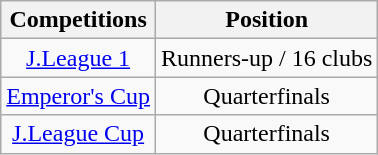<table class="wikitable" style="text-align:center;">
<tr>
<th>Competitions</th>
<th>Position</th>
</tr>
<tr>
<td><a href='#'>J.League 1</a></td>
<td>Runners-up / 16 clubs</td>
</tr>
<tr>
<td><a href='#'>Emperor's Cup</a></td>
<td>Quarterfinals</td>
</tr>
<tr>
<td><a href='#'>J.League Cup</a></td>
<td>Quarterfinals</td>
</tr>
</table>
